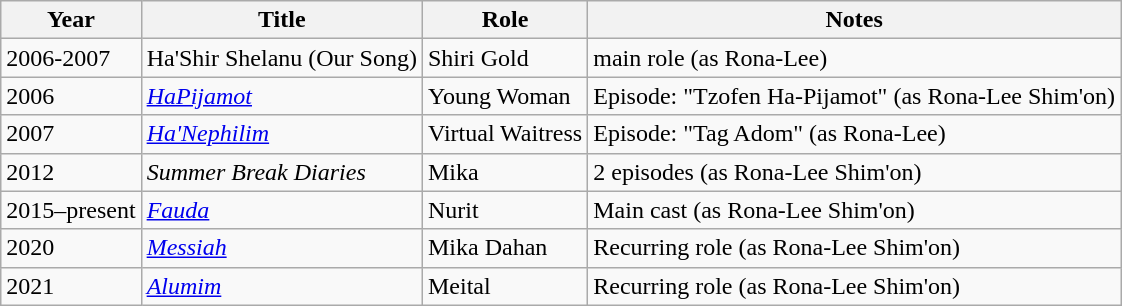<table class="wikitable sortable">
<tr>
<th>Year</th>
<th>Title</th>
<th>Role</th>
<th class="unsortable">Notes</th>
</tr>
<tr>
<td>2006-2007</td>
<td>Ha'Shir Shelanu (Our Song)</td>
<td>Shiri Gold</td>
<td>main role (as Rona-Lee)</td>
</tr>
<tr>
<td>2006</td>
<td><em><a href='#'>HaPijamot</a></em></td>
<td>Young Woman</td>
<td>Episode: "Tzofen Ha-Pijamot" (as Rona-Lee Shim'on)</td>
</tr>
<tr>
<td>2007</td>
<td><em><a href='#'>Ha'Nephilim</a></em></td>
<td>Virtual Waitress</td>
<td>Episode: "Tag Adom" (as Rona-Lee)</td>
</tr>
<tr>
<td>2012</td>
<td><em>Summer Break Diaries</em></td>
<td>Mika</td>
<td>2 episodes (as Rona-Lee Shim'on)</td>
</tr>
<tr>
<td>2015–present</td>
<td><em><a href='#'>Fauda</a></em></td>
<td>Nurit</td>
<td>Main cast (as Rona-Lee Shim'on)</td>
</tr>
<tr>
<td>2020</td>
<td><em><a href='#'>Messiah</a></em></td>
<td>Mika Dahan</td>
<td>Recurring role (as Rona-Lee Shim'on)</td>
</tr>
<tr>
<td>2021</td>
<td><em><a href='#'>Alumim</a></em></td>
<td>Meital</td>
<td>Recurring role (as Rona-Lee Shim'on)</td>
</tr>
</table>
